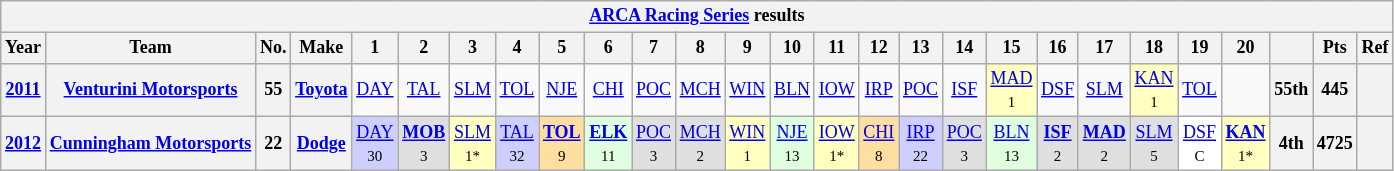<table class="wikitable" style="text-align:center; font-size:75%">
<tr>
<th colspan=45><a href='#'>ARCA Racing Series</a> results</th>
</tr>
<tr>
<th>Year</th>
<th>Team</th>
<th>No.</th>
<th>Make</th>
<th>1</th>
<th>2</th>
<th>3</th>
<th>4</th>
<th>5</th>
<th>6</th>
<th>7</th>
<th>8</th>
<th>9</th>
<th>10</th>
<th>11</th>
<th>12</th>
<th>13</th>
<th>14</th>
<th>15</th>
<th>16</th>
<th>17</th>
<th>18</th>
<th>19</th>
<th>20</th>
<th></th>
<th>Pts</th>
<th>Ref</th>
</tr>
<tr>
<th><a href='#'>2011</a></th>
<th><a href='#'>Venturini Motorsports</a></th>
<th>55</th>
<th><a href='#'>Toyota</a></th>
<td><a href='#'>DAY</a></td>
<td><a href='#'>TAL</a></td>
<td><a href='#'>SLM</a></td>
<td><a href='#'>TOL</a></td>
<td><a href='#'>NJE</a></td>
<td><a href='#'>CHI</a></td>
<td><a href='#'>POC</a></td>
<td><a href='#'>MCH</a></td>
<td><a href='#'>WIN</a></td>
<td><a href='#'>BLN</a></td>
<td><a href='#'>IOW</a></td>
<td><a href='#'>IRP</a></td>
<td><a href='#'>POC</a></td>
<td><a href='#'>ISF</a></td>
<td style="background:#FFFFBF;"><a href='#'>MAD</a><br><small>1</small></td>
<td><a href='#'>DSF</a></td>
<td><a href='#'>SLM</a></td>
<td style="background:#FFFFBF;"><a href='#'>KAN</a><br><small>1</small></td>
<td><a href='#'>TOL</a></td>
<td></td>
<th>55th</th>
<th>445</th>
<th></th>
</tr>
<tr>
<th><a href='#'>2012</a></th>
<th><a href='#'>Cunningham Motorsports</a></th>
<th>22</th>
<th><a href='#'>Dodge</a></th>
<td style="background:#CFCFFF;"><a href='#'>DAY</a><br><small>30</small></td>
<td style="background:#DFDFDF;"><strong><a href='#'>MOB</a></strong><br><small>3</small></td>
<td style="background:#FFFFBF;"><a href='#'>SLM</a><br><small>1*</small></td>
<td style="background:#CFCFFF;"><a href='#'>TAL</a><br><small>32</small></td>
<td style="background:#FFDF9F;"><strong><a href='#'>TOL</a></strong><br><small>9</small></td>
<td style="background:#DFFFDF;"><strong><a href='#'>ELK</a></strong><br><small>11</small></td>
<td style="background:#DFDFDF;"><a href='#'>POC</a><br><small>3</small></td>
<td style="background:#DFDFDF;"><a href='#'>MCH</a><br><small>2</small></td>
<td style="background:#FFFFBF;"><a href='#'>WIN</a><br><small>1</small></td>
<td style="background:#DFFFDF;"><a href='#'>NJE</a><br><small>13</small></td>
<td style="background:#FFFFBF;"><a href='#'>IOW</a><br><small>1*</small></td>
<td style="background:#FFDF9F;"><a href='#'>CHI</a><br><small>8</small></td>
<td style="background:#CFCFFF;"><a href='#'>IRP</a><br><small>22</small></td>
<td style="background:#DFDFDF;"><a href='#'>POC</a><br><small>3</small></td>
<td style="background:#DFFFDF;"><a href='#'>BLN</a><br><small>13</small></td>
<td style="background:#DFDFDF;"><strong><a href='#'>ISF</a></strong><br><small>2</small></td>
<td style="background:#DFDFDF;"><strong><a href='#'>MAD</a></strong><br><small>2</small></td>
<td style="background:#DFDFDF;"><a href='#'>SLM</a><br><small>5</small></td>
<td style="background:#FFF;"><a href='#'>DSF</a><br><small>C</small></td>
<td style="background:#FFFFBF;"><strong><a href='#'>KAN</a></strong><br><small>1*</small></td>
<th>4th</th>
<th>4725</th>
<th></th>
</tr>
</table>
